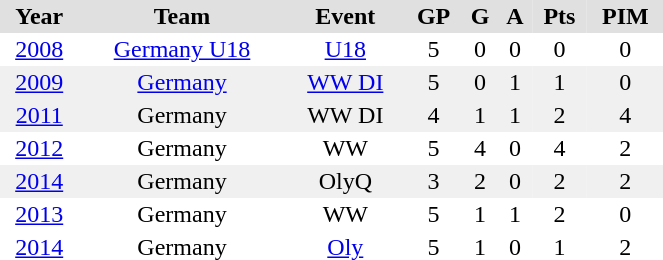<table BORDER="0" CELLPADDING="2" CELLSPACING="0" width="35%">
<tr ALIGN="center" bgcolor="#e0e0e0">
<th>Year</th>
<th>Team</th>
<th>Event</th>
<th>GP</th>
<th>G</th>
<th>A</th>
<th>Pts</th>
<th>PIM</th>
</tr>
<tr ALIGN="center">
<td><a href='#'>2008</a></td>
<td><a href='#'>Germany U18</a></td>
<td><a href='#'>U18</a></td>
<td>5</td>
<td>0</td>
<td>0</td>
<td>0</td>
<td>0</td>
</tr>
<tr ALIGN="center" bgcolor="#f0f0f0">
<td><a href='#'>2009</a></td>
<td><a href='#'>Germany</a></td>
<td><a href='#'>WW DI</a></td>
<td>5</td>
<td>0</td>
<td>1</td>
<td>1</td>
<td>0</td>
</tr>
<tr ALIGN="center" bgcolor="#f0f0f0">
<td><a href='#'>2011</a></td>
<td>Germany</td>
<td>WW DI</td>
<td>4</td>
<td>1</td>
<td>1</td>
<td>2</td>
<td>4</td>
</tr>
<tr ALIGN="center">
<td><a href='#'>2012</a></td>
<td>Germany</td>
<td>WW</td>
<td>5</td>
<td>4</td>
<td>0</td>
<td>4</td>
<td>2</td>
</tr>
<tr ALIGN="center" bgcolor="#f0f0f0">
<td><a href='#'>2014</a></td>
<td>Germany</td>
<td>OlyQ</td>
<td>3</td>
<td>2</td>
<td>0</td>
<td>2</td>
<td>2</td>
</tr>
<tr ALIGN="center">
<td><a href='#'>2013</a></td>
<td>Germany</td>
<td>WW</td>
<td>5</td>
<td>1</td>
<td>1</td>
<td>2</td>
<td>0</td>
</tr>
<tr ALIGN="center">
<td><a href='#'>2014</a></td>
<td>Germany</td>
<td><a href='#'>Oly</a></td>
<td>5</td>
<td>1</td>
<td>0</td>
<td>1</td>
<td>2</td>
</tr>
</table>
